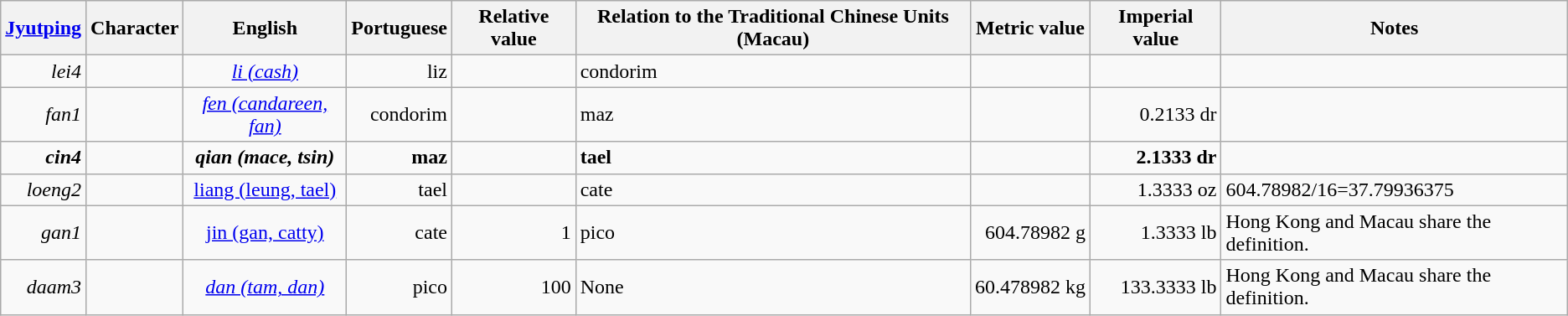<table class="wikitable">
<tr>
<th><a href='#'>Jyutping</a></th>
<th>Character</th>
<th>English</th>
<th>Portuguese</th>
<th>Relative value</th>
<th>Relation to the Traditional Chinese Units (Macau)</th>
<th>Metric value</th>
<th>Imperial value</th>
<th>Notes</th>
</tr>
<tr>
<td align="right"><em>lei4</em></td>
<td align="right"></td>
<td align="center"><em><a href='#'>li (cash)</a></em></td>
<td align=right>liz</td>
<td align=right></td>
<td> condorim</td>
<td align="right"></td>
<td align=right></td>
<td align=left></td>
</tr>
<tr>
<td align="right"><em>fan1</em></td>
<td align="right"></td>
<td align="center"><em><a href='#'>fen (candareen, fan)</a></em></td>
<td align=right>condorim</td>
<td align=right></td>
<td> maz</td>
<td align="right"></td>
<td align=right>0.2133 dr</td>
<td align=left></td>
</tr>
<tr>
<td align="right"><strong><em>cin4</em></strong></td>
<td align="right"><strong></strong></td>
<td align="center"><strong><em>qian (mace, tsin)</em></strong></td>
<td align=right><strong>maz</strong></td>
<td align=right><strong></strong></td>
<td><strong> tael</strong></td>
<td align="right"><strong></strong></td>
<td align=right><strong>2.1333 dr</strong></td>
<td align=left></td>
</tr>
<tr>
<td align="right"><em>loeng2</em></td>
<td align="right"></td>
<td align="center"><a href='#'>liang (leung, tael)</a></td>
<td align=right>tael</td>
<td align=right></td>
<td> cate</td>
<td align="right"></td>
<td align=right>1.3333 oz</td>
<td align=left>604.78982/16=37.79936375</td>
</tr>
<tr>
<td align="right"><em>gan1</em></td>
<td align="right"></td>
<td align="center"><a href='#'>jin (gan, catty)</a></td>
<td align=right>cate</td>
<td align=right>1</td>
<td> pico</td>
<td align="right">604.78982 g</td>
<td align=right>1.3333 lb</td>
<td align=left>Hong Kong and Macau share the definition.</td>
</tr>
<tr>
<td align="right"><em>daam3</em></td>
<td align="right"></td>
<td align="center"><em><a href='#'>dan (tam, dan)</a></em></td>
<td align=right>pico</td>
<td align=right>100</td>
<td>None</td>
<td align="right">60.478982 kg</td>
<td align=right>133.3333 lb</td>
<td align=left>Hong Kong and Macau share the definition.</td>
</tr>
</table>
